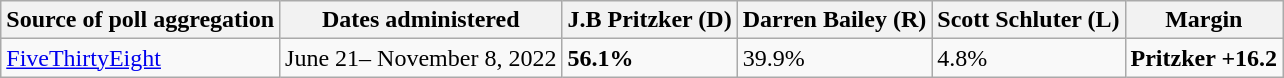<table class="wikitable sortable">
<tr>
<th>Source of poll aggregation</th>
<th>Dates administered</th>
<th>J.B Pritzker (D)</th>
<th>Darren Bailey (R)</th>
<th>Scott Schluter  (L)</th>
<th>Margin</th>
</tr>
<tr>
<td><a href='#'>FiveThirtyEight</a></td>
<td>June 21– November 8, 2022</td>
<td><strong>56.1%</strong></td>
<td>39.9%</td>
<td>4.8%</td>
<td><strong>Pritzker +16.2</strong></td>
</tr>
</table>
